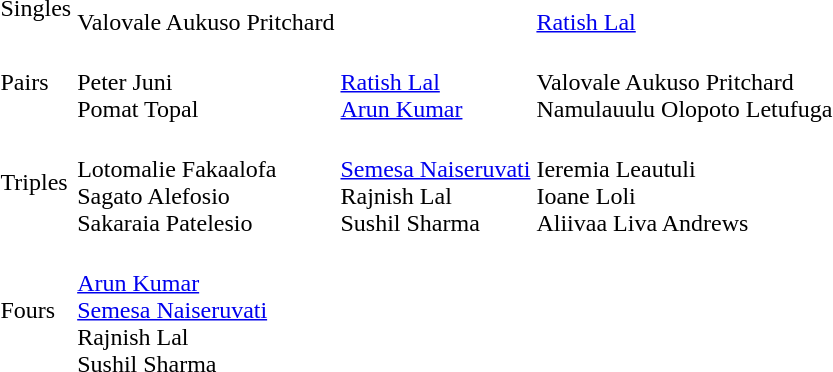<table>
<tr>
<td>Singles</td>
<td><br>Valovale Aukuso Pritchard</td>
<td><br></td>
<td><br><a href='#'>Ratish Lal</a></td>
</tr>
<tr>
<td>Pairs</td>
<td><br>Peter Juni<br>Pomat Topal</td>
<td><br><a href='#'>Ratish Lal</a><br><a href='#'>Arun Kumar</a></td>
<td><br>Valovale Aukuso Pritchard<br>Namulauulu Olopoto Letufuga</td>
</tr>
<tr>
<td>Triples</td>
<td><br>Lotomalie Fakaalofa<br>Sagato Alefosio<br>Sakaraia Patelesio</td>
<td><br><a href='#'>Semesa Naiseruvati</a><br>Rajnish Lal<br>Sushil Sharma</td>
<td><br>Ieremia Leautuli<br>Ioane Loli<br>Aliivaa Liva Andrews</td>
</tr>
<tr>
<td>Fours</td>
<td><br><a href='#'>Arun Kumar</a><br><a href='#'>Semesa Naiseruvati</a><br>Rajnish Lal<br>Sushil Sharma</td>
<td><br></td>
<td><br></td>
</tr>
</table>
